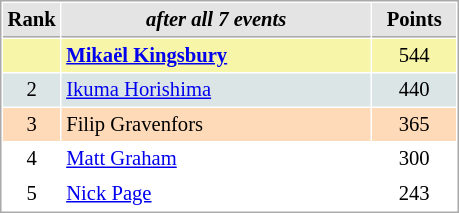<table cellspacing="1" cellpadding="3" style="border:1px solid #AAAAAA;font-size:86%">
<tr style="background-color: #E4E4E4;">
<th style="border-bottom:1px solid #AAAAAA; width: 10px;">Rank</th>
<th style="border-bottom:1px solid #AAAAAA; width: 200px;"><em>after all 7 events</em></th>
<th style="border-bottom:1px solid #AAAAAA; width: 50px;">Points</th>
</tr>
<tr style="background:#f7f6a8;">
<td align=center></td>
<td><strong> <a href='#'>Mikaël Kingsbury</a></strong></td>
<td align=center>544</td>
</tr>
<tr style="background:#dce5e5;">
<td align=center>2</td>
<td> <a href='#'>Ikuma Horishima</a></td>
<td align=center>440</td>
</tr>
<tr style="background:#ffdab9;">
<td align=center>3</td>
<td> Filip Gravenfors</td>
<td align=center>365</td>
</tr>
<tr>
<td align=center>4</td>
<td> <a href='#'>Matt Graham</a></td>
<td align=center>300</td>
</tr>
<tr>
<td align=center>5</td>
<td> <a href='#'>Nick Page</a></td>
<td align=center>243</td>
</tr>
</table>
